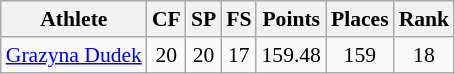<table class="wikitable" border="1" style="font-size:90%">
<tr>
<th>Athlete</th>
<th>CF</th>
<th>SP</th>
<th>FS</th>
<th>Points</th>
<th>Places</th>
<th>Rank</th>
</tr>
<tr align=center>
<td align=left><a href='#'>Grazyna Dudek</a></td>
<td>20</td>
<td>20</td>
<td>17</td>
<td>159.48</td>
<td>159</td>
<td>18</td>
</tr>
</table>
